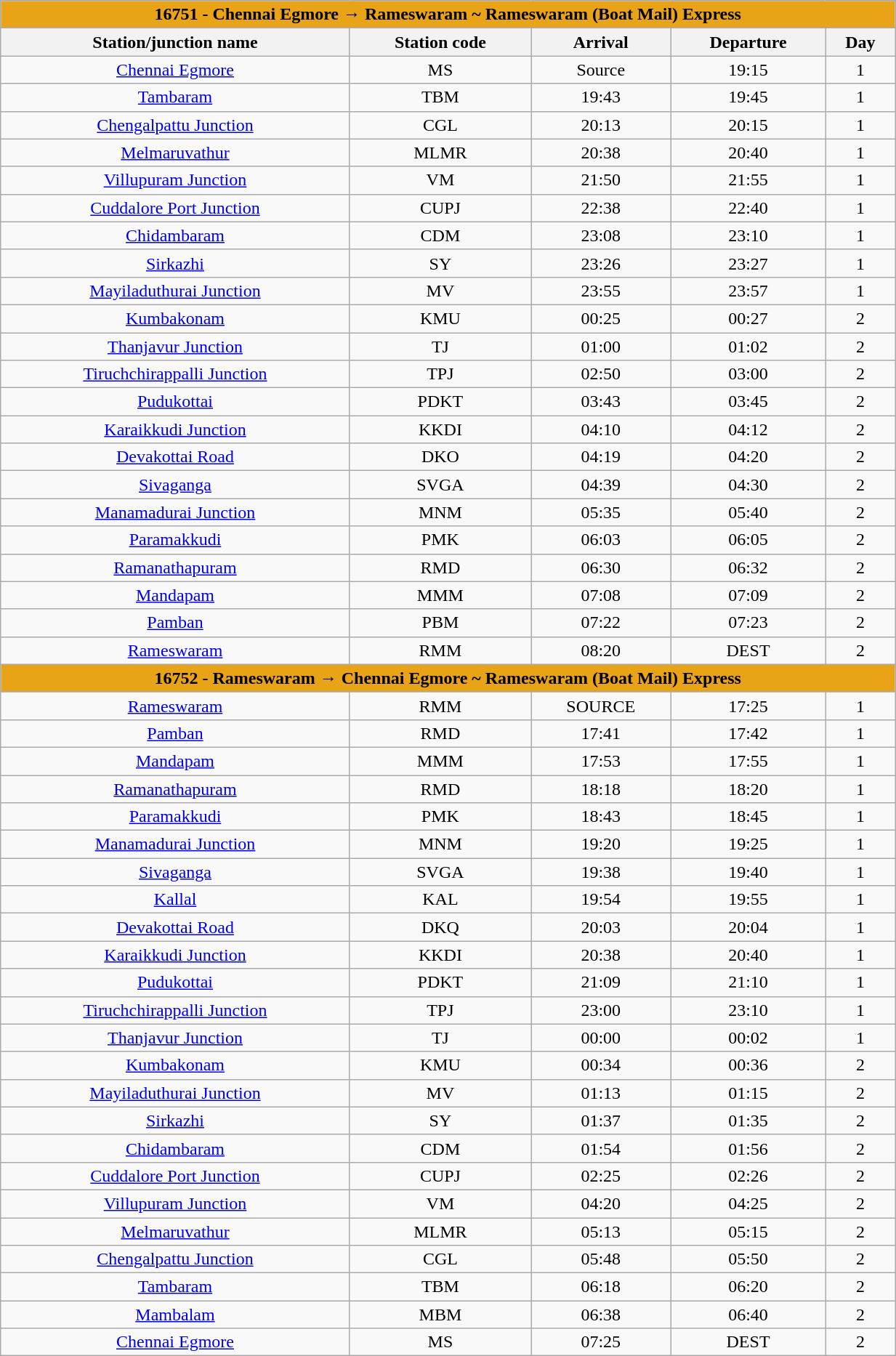<table class="wikitable sortable" width="65%" style="text-align: center;">
<tr>
<th colspan="5" align="center" style="background:#e8a317;"><span>16751 - Chennai Egmore → Rameswaram ~ Rameswaram (Boat Mail) Express</span></th>
</tr>
<tr>
<th>Station/junction name</th>
<th>Station code</th>
<th>Arrival</th>
<th>Departure</th>
<th>Day</th>
</tr>
<tr>
<td><a href='#'>Chennai Egmore</a></td>
<td>MS</td>
<td>Source</td>
<td>19:15</td>
<td>1</td>
</tr>
<tr>
<td><a href='#'>Tambaram</a></td>
<td>TBM</td>
<td>19:43</td>
<td>19:45</td>
<td>1</td>
</tr>
<tr>
<td><a href='#'>Chengalpattu Junction</a></td>
<td>CGL</td>
<td>20:13</td>
<td>20:15</td>
<td>1</td>
</tr>
<tr>
<td><a href='#'>Melmaruvathur</a></td>
<td>MLMR</td>
<td>20:38</td>
<td>20:40</td>
<td>1</td>
</tr>
<tr>
<td><a href='#'>Villupuram Junction</a></td>
<td>VM</td>
<td>21:50</td>
<td>21:55</td>
<td>1</td>
</tr>
<tr>
<td><a href='#'>Cuddalore Port Junction</a></td>
<td>CUPJ</td>
<td>22:38</td>
<td>22:40</td>
<td>1</td>
</tr>
<tr>
<td><a href='#'>Chidambaram</a></td>
<td>CDM</td>
<td>23:08</td>
<td>23:10</td>
<td>1</td>
</tr>
<tr>
<td><a href='#'>Sirkazhi</a></td>
<td>SY</td>
<td>23:26</td>
<td>23:27</td>
<td>1</td>
</tr>
<tr>
<td><a href='#'>Mayiladuthurai Junction</a></td>
<td>MV</td>
<td>23:55</td>
<td>23:57</td>
<td>1</td>
</tr>
<tr>
<td><a href='#'>Kumbakonam</a></td>
<td>KMU</td>
<td>00:25</td>
<td>00:27</td>
<td>2</td>
</tr>
<tr>
<td><a href='#'>Thanjavur Junction</a></td>
<td>TJ</td>
<td>01:00</td>
<td>01:02</td>
<td>2</td>
</tr>
<tr>
<td><a href='#'>Tiruchchirappalli Junction</a></td>
<td>TPJ</td>
<td>02:50</td>
<td>03:00</td>
<td>2</td>
</tr>
<tr>
<td><a href='#'>Pudukottai</a></td>
<td>PDKT</td>
<td>03:43</td>
<td>03:45</td>
<td>2</td>
</tr>
<tr>
<td><a href='#'>Karaikkudi Junction</a></td>
<td>KKDI</td>
<td>04:10</td>
<td>04:12</td>
<td>2</td>
</tr>
<tr>
<td><a href='#'>Devakottai Road</a></td>
<td>DKO</td>
<td>04:19</td>
<td>04:20</td>
<td>2</td>
</tr>
<tr>
<td><a href='#'>Sivaganga</a></td>
<td>SVGA</td>
<td>04:39</td>
<td>04:30</td>
<td>2</td>
</tr>
<tr>
<td><a href='#'>Manamadurai Junction</a></td>
<td>MNM</td>
<td>05:35</td>
<td>05:40</td>
<td>2</td>
</tr>
<tr>
<td><a href='#'>Paramakkudi</a></td>
<td>PMK</td>
<td>06:03</td>
<td>06:05</td>
<td>2</td>
</tr>
<tr>
<td><a href='#'>Ramanathapuram</a></td>
<td>RMD</td>
<td>06:30</td>
<td>06:32</td>
<td>2</td>
</tr>
<tr>
<td><a href='#'>Mandapam</a></td>
<td>MMM</td>
<td>07:08</td>
<td>07:09</td>
<td>2</td>
</tr>
<tr>
<td><a href='#'>Pamban</a></td>
<td>PBM</td>
<td>07:22</td>
<td>07:23</td>
<td>2</td>
</tr>
<tr>
<td><a href='#'>Rameswaram</a></td>
<td>RMM</td>
<td>08:20</td>
<td>DEST</td>
<td>2</td>
</tr>
<tr>
<th colspan="5" align="center" style="background:#e8a317;"><span>16752 - Rameswaram → Chennai Egmore ~ Rameswaram (Boat Mail) Express</span></th>
</tr>
<tr>
<td><a href='#'>Rameswaram</a></td>
<td>RMM</td>
<td>SOURCE</td>
<td>17:25</td>
<td>1</td>
</tr>
<tr>
<td><a href='#'>Pamban</a></td>
<td>RMD</td>
<td>17:41</td>
<td>17:42</td>
<td>1</td>
</tr>
<tr>
<td><a href='#'>Mandapam</a></td>
<td>MMM</td>
<td>17:53</td>
<td>17:55</td>
<td>1</td>
</tr>
<tr>
<td><a href='#'>Ramanathapuram</a></td>
<td>RMD</td>
<td>18:18</td>
<td>18:20</td>
<td>1</td>
</tr>
<tr>
<td><a href='#'>Paramakkudi</a></td>
<td>PMK</td>
<td>18:43</td>
<td>18:45</td>
<td>1</td>
</tr>
<tr>
<td><a href='#'>Manamadurai Junction</a></td>
<td>MNM</td>
<td>19:20</td>
<td>19:25</td>
<td>1</td>
</tr>
<tr>
<td><a href='#'>Sivaganga</a></td>
<td>SVGA</td>
<td>19:38</td>
<td>19:40</td>
<td>1</td>
</tr>
<tr>
<td><a href='#'>Kallal</a></td>
<td>KAL</td>
<td>19:54</td>
<td>19:55</td>
<td>1</td>
</tr>
<tr>
<td><a href='#'>Devakottai Road</a></td>
<td>DKQ</td>
<td>20:03</td>
<td>20:04</td>
<td>1</td>
</tr>
<tr>
<td><a href='#'>Karaikkudi Junction</a></td>
<td>KKDI</td>
<td>20:38</td>
<td>20:40</td>
<td>1</td>
</tr>
<tr>
<td><a href='#'>Pudukottai</a></td>
<td>PDKT</td>
<td>21:09</td>
<td>21:10</td>
<td>1</td>
</tr>
<tr>
<td><a href='#'>Tiruchchirappalli Junction</a></td>
<td>TPJ</td>
<td>23:00</td>
<td>23:10</td>
<td>1</td>
</tr>
<tr>
<td><a href='#'>Thanjavur Junction</a></td>
<td>TJ</td>
<td>00:00</td>
<td>00:02</td>
<td>1</td>
</tr>
<tr>
<td><a href='#'>Kumbakonam</a></td>
<td>KMU</td>
<td>00:34</td>
<td>00:36</td>
<td>2</td>
</tr>
<tr>
<td><a href='#'>Mayiladuthurai Junction</a></td>
<td>MV</td>
<td>01:13</td>
<td>01:15</td>
<td>2</td>
</tr>
<tr>
<td><a href='#'>Sirkazhi</a></td>
<td>SY</td>
<td>01:37</td>
<td>01:35</td>
<td>2</td>
</tr>
<tr>
<td><a href='#'>Chidambaram</a></td>
<td>CDM</td>
<td>01:54</td>
<td>01:56</td>
<td>2</td>
</tr>
<tr>
<td><a href='#'>Cuddalore Port Junction</a></td>
<td>CUPJ</td>
<td>02:25</td>
<td>02:26</td>
<td>2</td>
</tr>
<tr>
<td><a href='#'>Villupuram Junction</a></td>
<td>VM</td>
<td>04:20</td>
<td>04:25</td>
<td>2</td>
</tr>
<tr>
<td><a href='#'>Melmaruvathur</a></td>
<td>MLMR</td>
<td>05:13</td>
<td>05:15</td>
<td>2</td>
</tr>
<tr>
<td><a href='#'>Chengalpattu Junction</a></td>
<td>CGL</td>
<td>05:48</td>
<td>05:50</td>
<td>2</td>
</tr>
<tr>
<td><a href='#'>Tambaram</a></td>
<td>TBM</td>
<td>06:18</td>
<td>06:20</td>
<td>2</td>
</tr>
<tr>
<td><a href='#'>Mambalam</a></td>
<td>MBM</td>
<td>06:38</td>
<td>06:40</td>
<td>2</td>
</tr>
<tr>
<td><a href='#'>Chennai Egmore</a></td>
<td>MS</td>
<td>07:25</td>
<td>DEST</td>
<td>2</td>
</tr>
</table>
